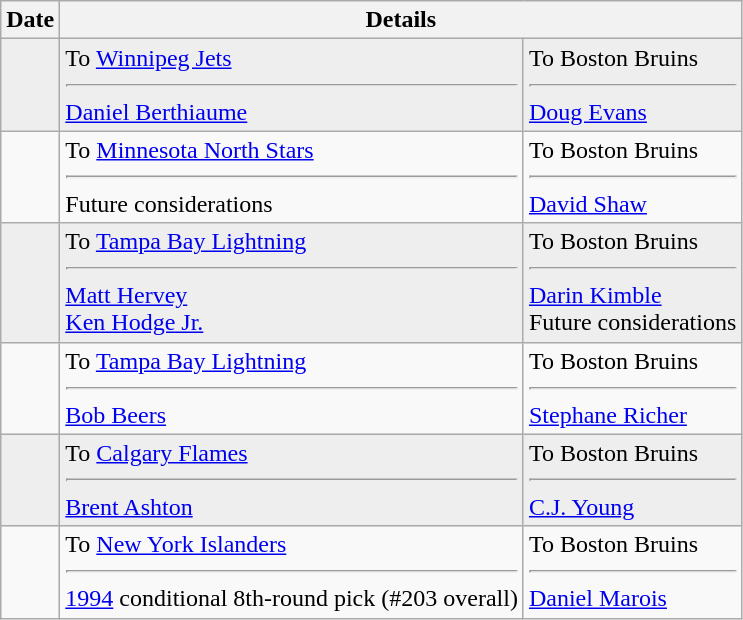<table class="wikitable">
<tr>
<th>Date</th>
<th colspan="2">Details</th>
</tr>
<tr style="background:#eee;">
<td></td>
<td valign="top">To <a href='#'>Winnipeg Jets</a><hr><a href='#'>Daniel Berthiaume</a></td>
<td valign="top">To Boston Bruins<hr><a href='#'>Doug Evans</a></td>
</tr>
<tr>
<td></td>
<td valign="top">To <a href='#'>Minnesota North Stars</a><hr>Future considerations</td>
<td valign="top">To Boston Bruins<hr><a href='#'>David Shaw</a></td>
</tr>
<tr style="background:#eee;">
<td></td>
<td valign="top">To <a href='#'>Tampa Bay Lightning</a><hr><a href='#'>Matt Hervey</a><br><a href='#'>Ken Hodge Jr.</a></td>
<td valign="top">To Boston Bruins<hr><a href='#'>Darin Kimble</a><br>Future considerations</td>
</tr>
<tr>
<td></td>
<td valign="top">To <a href='#'>Tampa Bay Lightning</a><hr><a href='#'>Bob Beers</a></td>
<td valign="top">To Boston Bruins<hr><a href='#'>Stephane Richer</a></td>
</tr>
<tr style="background:#eee;">
<td></td>
<td valign="top">To <a href='#'>Calgary Flames</a><hr><a href='#'>Brent Ashton</a></td>
<td valign="top">To Boston Bruins<hr><a href='#'>C.J. Young</a></td>
</tr>
<tr>
<td></td>
<td valign="top">To <a href='#'>New York Islanders</a><hr><a href='#'>1994</a> conditional 8th-round pick (#203 overall)</td>
<td valign="top">To Boston Bruins<hr><a href='#'>Daniel Marois</a></td>
</tr>
</table>
